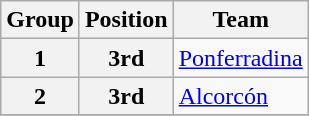<table class="wikitable">
<tr>
<th>Group</th>
<th>Position</th>
<th>Team</th>
</tr>
<tr>
<th>1</th>
<th>3rd</th>
<td><a href='#'>Ponferradina</a></td>
</tr>
<tr>
<th>2</th>
<th>3rd</th>
<td><a href='#'>Alcorcón</a></td>
</tr>
<tr>
</tr>
</table>
